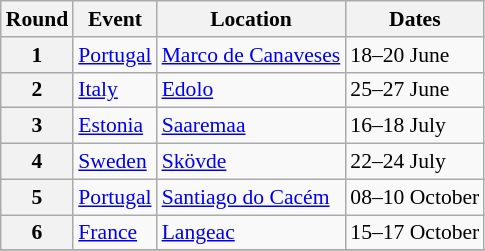<table class="wikitable" style="font-size: 90%">
<tr>
<th>Round</th>
<th>Event</th>
<th>Location</th>
<th>Dates</th>
</tr>
<tr>
<th>1</th>
<td> <a href='#'>Portugal</a></td>
<td><a href='#'>Marco de Canaveses</a></td>
<td>18–20 June</td>
</tr>
<tr>
<th>2</th>
<td> <a href='#'>Italy</a></td>
<td><a href='#'>Edolo</a></td>
<td>25–27 June</td>
</tr>
<tr>
<th>3</th>
<td> <a href='#'>Estonia</a></td>
<td><a href='#'>Saaremaa</a></td>
<td>16–18 July</td>
</tr>
<tr>
<th>4</th>
<td> <a href='#'>Sweden</a></td>
<td><a href='#'>Skövde</a></td>
<td>22–24 July</td>
</tr>
<tr>
<th>5</th>
<td> <a href='#'>Portugal</a></td>
<td><a href='#'>Santiago do Cacém</a></td>
<td>08–10 October</td>
</tr>
<tr>
<th>6</th>
<td> <a href='#'>France</a></td>
<td><a href='#'>Langeac</a></td>
<td>15–17 October</td>
</tr>
<tr>
</tr>
</table>
